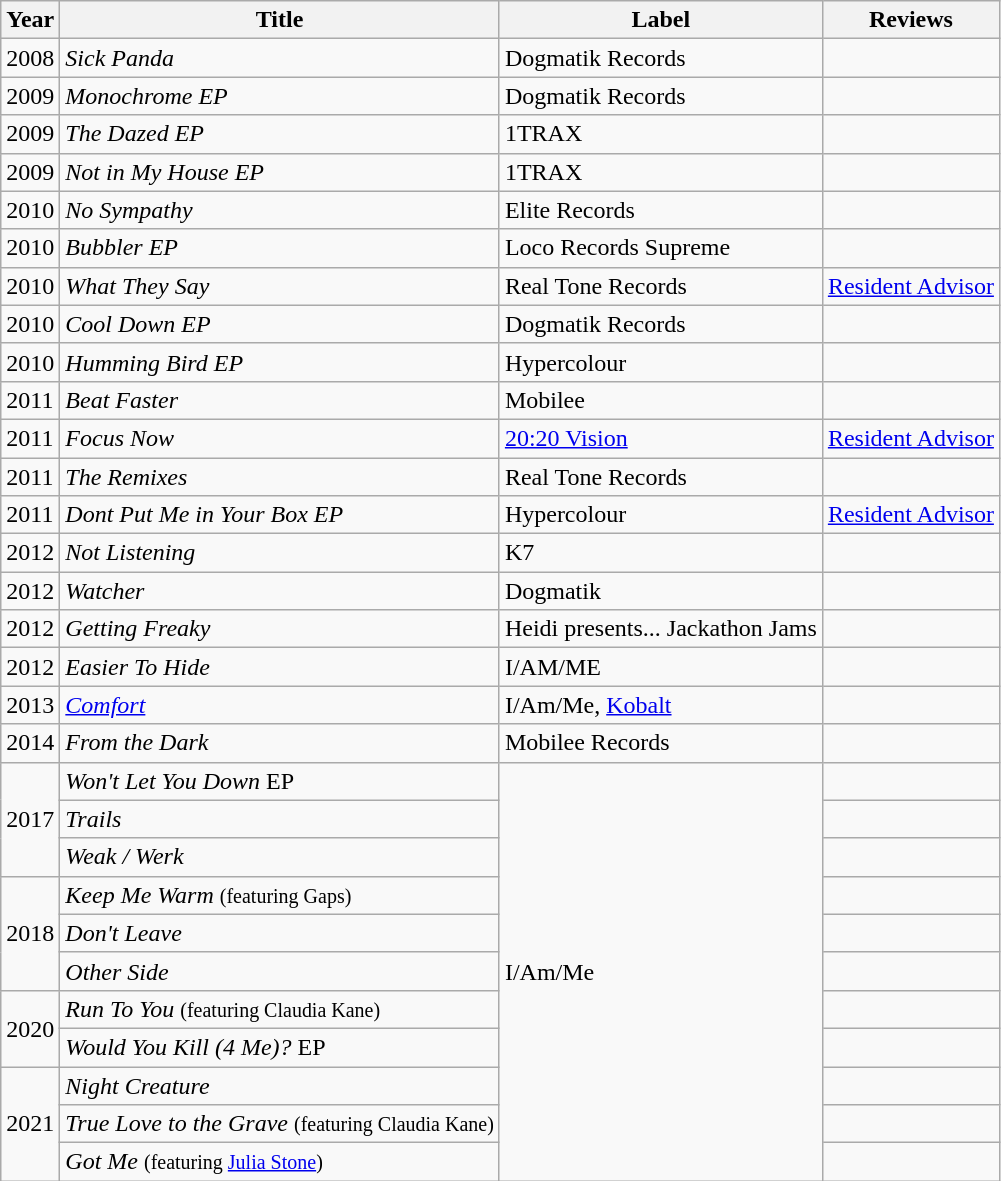<table class="wikitable" style="text-align:left;">
<tr>
<th>Year</th>
<th>Title</th>
<th>Label</th>
<th>Reviews</th>
</tr>
<tr>
<td>2008</td>
<td><em>Sick Panda</em></td>
<td>Dogmatik Records</td>
<td></td>
</tr>
<tr>
<td>2009</td>
<td><em>Monochrome EP</em></td>
<td>Dogmatik Records</td>
<td></td>
</tr>
<tr>
<td>2009</td>
<td><em>The Dazed EP</em></td>
<td>1TRAX</td>
<td></td>
</tr>
<tr>
<td>2009</td>
<td><em>Not in My House EP</em></td>
<td>1TRAX</td>
<td></td>
</tr>
<tr>
<td>2010</td>
<td><em>No Sympathy</em></td>
<td>Elite Records</td>
<td></td>
</tr>
<tr>
<td>2010</td>
<td><em>Bubbler EP</em></td>
<td>Loco Records Supreme</td>
<td></td>
</tr>
<tr>
<td>2010</td>
<td><em>What They Say</em></td>
<td>Real Tone Records</td>
<td><a href='#'>Resident Advisor</a> </td>
</tr>
<tr>
<td>2010</td>
<td><em>Cool Down EP</em></td>
<td>Dogmatik Records</td>
<td></td>
</tr>
<tr>
<td>2010</td>
<td><em>Humming Bird EP</em></td>
<td>Hypercolour</td>
<td></td>
</tr>
<tr>
<td>2011</td>
<td><em>Beat Faster</em></td>
<td>Mobilee</td>
<td></td>
</tr>
<tr>
<td>2011</td>
<td><em>Focus Now</em></td>
<td><a href='#'>20:20 Vision</a></td>
<td><a href='#'>Resident Advisor</a> </td>
</tr>
<tr>
<td>2011</td>
<td><em>The Remixes</em></td>
<td>Real Tone Records</td>
<td></td>
</tr>
<tr>
<td>2011</td>
<td><em>Dont Put Me in Your Box EP</em></td>
<td>Hypercolour</td>
<td><a href='#'>Resident Advisor</a> </td>
</tr>
<tr>
<td>2012</td>
<td><em>Not Listening</em></td>
<td>K7</td>
<td></td>
</tr>
<tr>
<td>2012</td>
<td><em>Watcher</em></td>
<td>Dogmatik</td>
<td></td>
</tr>
<tr>
<td>2012</td>
<td><em>Getting Freaky</em></td>
<td>Heidi presents... Jackathon Jams</td>
<td></td>
</tr>
<tr>
<td>2012</td>
<td><em>Easier To Hide</em></td>
<td>I/AM/ME</td>
<td></td>
</tr>
<tr>
<td>2013</td>
<td><em><a href='#'>Comfort</a></em></td>
<td>I/Am/Me, <a href='#'>Kobalt</a></td>
<td></td>
</tr>
<tr>
<td>2014</td>
<td><em>From the Dark</em></td>
<td>Mobilee Records</td>
<td></td>
</tr>
<tr>
<td rowspan="3">2017</td>
<td><em>Won't Let You Down</em> EP</td>
<td rowspan="11">I/Am/Me</td>
<td></td>
</tr>
<tr>
<td><em>Trails</em></td>
<td></td>
</tr>
<tr>
<td><em>Weak / Werk</em></td>
<td></td>
</tr>
<tr>
<td rowspan="3">2018</td>
<td><em>Keep Me Warm</em> <small>(featuring Gaps)</small></td>
<td></td>
</tr>
<tr>
<td><em>Don't Leave</em></td>
<td></td>
</tr>
<tr>
<td><em>Other Side</em></td>
<td></td>
</tr>
<tr>
<td rowspan="2">2020</td>
<td><em>Run To You</em> <small>(featuring Claudia Kane)</small></td>
<td></td>
</tr>
<tr>
<td><em>Would You Kill (4 Me)?</em> EP</td>
<td></td>
</tr>
<tr>
<td rowspan="3">2021</td>
<td><em>Night Creature</em></td>
<td></td>
</tr>
<tr>
<td><em>True Love to the Grave</em> <small>(featuring Claudia Kane)</small></td>
<td></td>
</tr>
<tr>
<td><em>Got Me</em> <small>(featuring <a href='#'>Julia Stone</a>)</small></td>
<td></td>
</tr>
</table>
